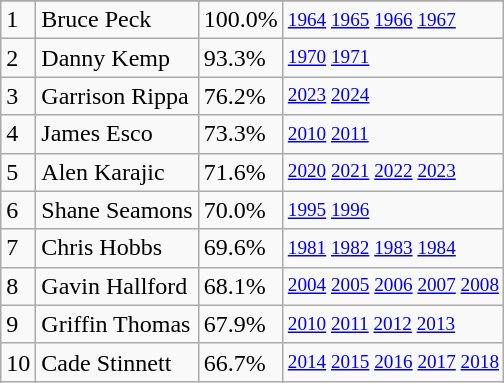<table class="wikitable">
<tr>
</tr>
<tr>
<td>1</td>
<td>Bruce Peck</td>
<td><abbr>100.0%</abbr></td>
<td style="font-size:80%;"><a href='#'>1964</a> <a href='#'>1965</a> <a href='#'>1966</a> <a href='#'>1967</a></td>
</tr>
<tr>
<td>2</td>
<td>Danny Kemp</td>
<td><abbr>93.3%</abbr></td>
<td style="font-size:80%;"><a href='#'>1970</a> <a href='#'>1971</a></td>
</tr>
<tr>
<td>3</td>
<td>Garrison Rippa</td>
<td><abbr>76.2%</abbr></td>
<td style="font-size:80%;"><a href='#'>2023</a> <a href='#'>2024</a></td>
</tr>
<tr>
<td>4</td>
<td>James Esco</td>
<td><abbr>73.3%</abbr></td>
<td style="font-size:80%;"><a href='#'>2010</a> <a href='#'>2011</a></td>
</tr>
<tr>
<td>5</td>
<td>Alen Karajic</td>
<td><abbr>71.6%</abbr></td>
<td style="font-size:80%;"><a href='#'>2020</a> <a href='#'>2021</a> <a href='#'>2022</a> <a href='#'>2023</a></td>
</tr>
<tr>
<td>6</td>
<td>Shane Seamons</td>
<td><abbr>70.0%</abbr></td>
<td style="font-size:80%;"><a href='#'>1995</a> <a href='#'>1996</a></td>
</tr>
<tr>
<td>7</td>
<td>Chris Hobbs</td>
<td><abbr>69.6%</abbr></td>
<td style="font-size:80%;"><a href='#'>1981</a> <a href='#'>1982</a> <a href='#'>1983</a> <a href='#'>1984</a></td>
</tr>
<tr>
<td>8</td>
<td>Gavin Hallford</td>
<td><abbr>68.1%</abbr></td>
<td style="font-size:80%;"><a href='#'>2004</a> <a href='#'>2005</a> <a href='#'>2006</a> <a href='#'>2007</a> <a href='#'>2008</a></td>
</tr>
<tr>
<td>9</td>
<td>Griffin Thomas</td>
<td><abbr>67.9%</abbr></td>
<td style="font-size:80%;"><a href='#'>2010</a> <a href='#'>2011</a> <a href='#'>2012</a> <a href='#'>2013</a></td>
</tr>
<tr>
<td>10</td>
<td>Cade Stinnett</td>
<td><abbr>66.7%</abbr></td>
<td style="font-size:80%;"><a href='#'>2014</a> <a href='#'>2015</a> <a href='#'>2016</a> <a href='#'>2017</a> <a href='#'>2018</a></td>
</tr>
</table>
